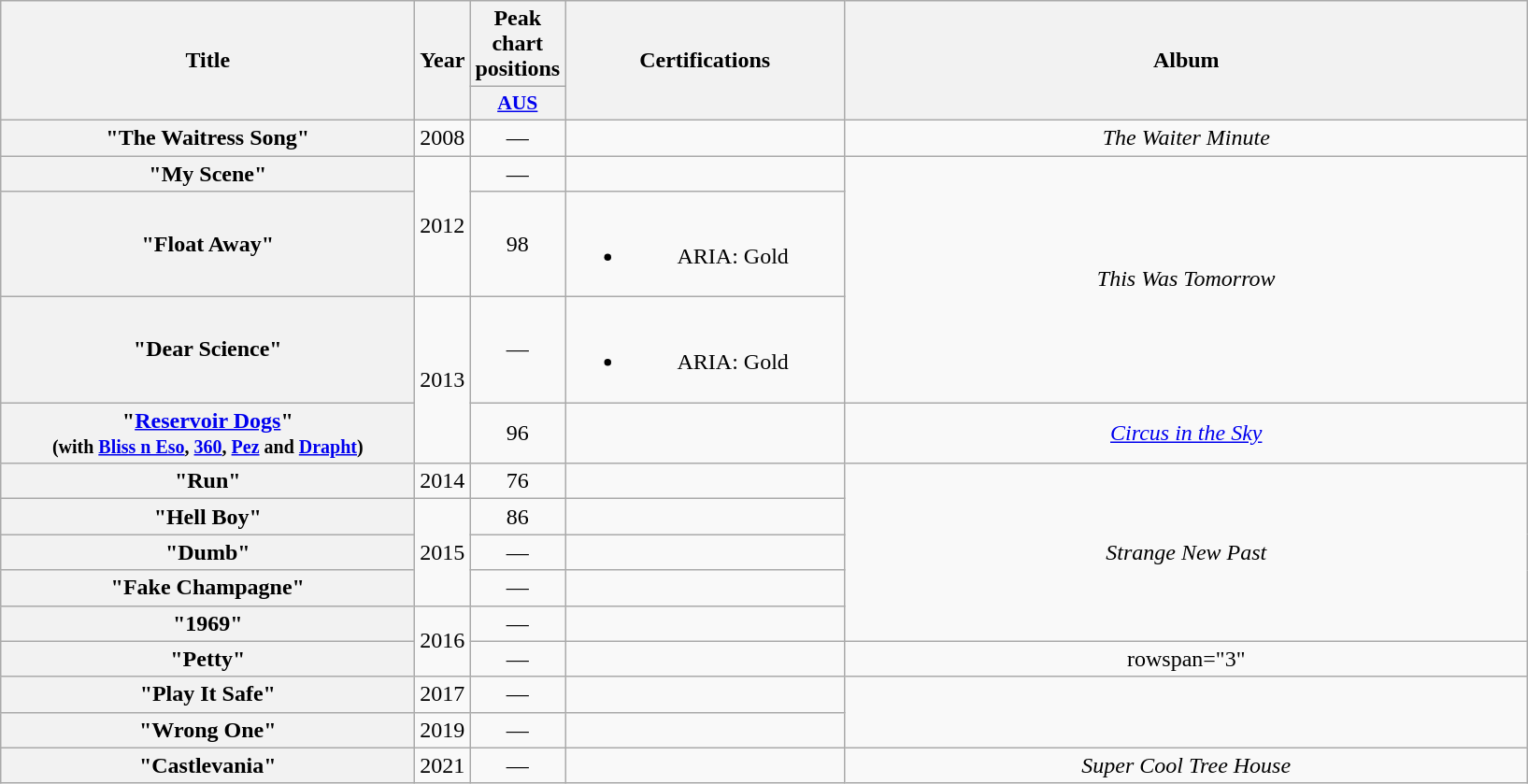<table class="wikitable plainrowheaders" style="text-align:center;">
<tr>
<th scope="col" rowspan="2" style="width:18em;">Title</th>
<th scope="col" rowspan="2" style="width:1em;">Year</th>
<th scope="col" colspan="1">Peak chart positions</th>
<th scope="col" rowspan="2" style="width:12em;">Certifications</th>
<th scope="col" rowspan="2" style="width:30em;">Album</th>
</tr>
<tr>
<th scope="col" style="width:3em;font-size:90%;"><a href='#'>AUS</a><br></th>
</tr>
<tr>
<th scope="row">"The Waitress Song"</th>
<td>2008</td>
<td>—</td>
<td></td>
<td><em>The Waiter Minute</em></td>
</tr>
<tr>
<th scope="row">"My Scene"</th>
<td rowspan="2">2012</td>
<td>—</td>
<td></td>
<td rowspan="3"><em>This Was Tomorrow</em></td>
</tr>
<tr>
<th scope="row">"Float Away"</th>
<td>98</td>
<td><br><ul><li>ARIA: Gold</li></ul></td>
</tr>
<tr>
<th scope="row">"Dear Science"</th>
<td rowspan="2">2013</td>
<td>—</td>
<td><br><ul><li>ARIA: Gold</li></ul></td>
</tr>
<tr>
<th scope="row">"<a href='#'>Reservoir Dogs</a>" <br> <small>(with <a href='#'>Bliss n Eso</a>, <a href='#'>360</a>, <a href='#'>Pez</a> and <a href='#'>Drapht</a>)</small></th>
<td>96</td>
<td></td>
<td><em><a href='#'>Circus in the Sky</a></em></td>
</tr>
<tr>
<th scope="row">"Run"</th>
<td>2014</td>
<td>76</td>
<td></td>
<td rowspan="5"><em>Strange New Past</em></td>
</tr>
<tr>
<th scope="row">"Hell Boy"</th>
<td rowspan="3">2015</td>
<td>86</td>
<td></td>
</tr>
<tr>
<th scope="row">"Dumb"</th>
<td>—</td>
<td></td>
</tr>
<tr>
<th scope="row">"Fake Champagne"</th>
<td>—</td>
<td></td>
</tr>
<tr>
<th scope="row">"1969"</th>
<td rowspan="2">2016</td>
<td>—</td>
<td></td>
</tr>
<tr>
<th scope="row">"Petty"</th>
<td>—</td>
<td></td>
<td>rowspan="3" </td>
</tr>
<tr>
<th scope="row">"Play It Safe"</th>
<td>2017</td>
<td>—</td>
<td></td>
</tr>
<tr>
<th scope="row">"Wrong One"</th>
<td>2019</td>
<td>—</td>
<td></td>
</tr>
<tr>
<th scope="row">"Castlevania"</th>
<td>2021</td>
<td>—</td>
<td></td>
<td><em>Super Cool Tree House</em></td>
</tr>
</table>
